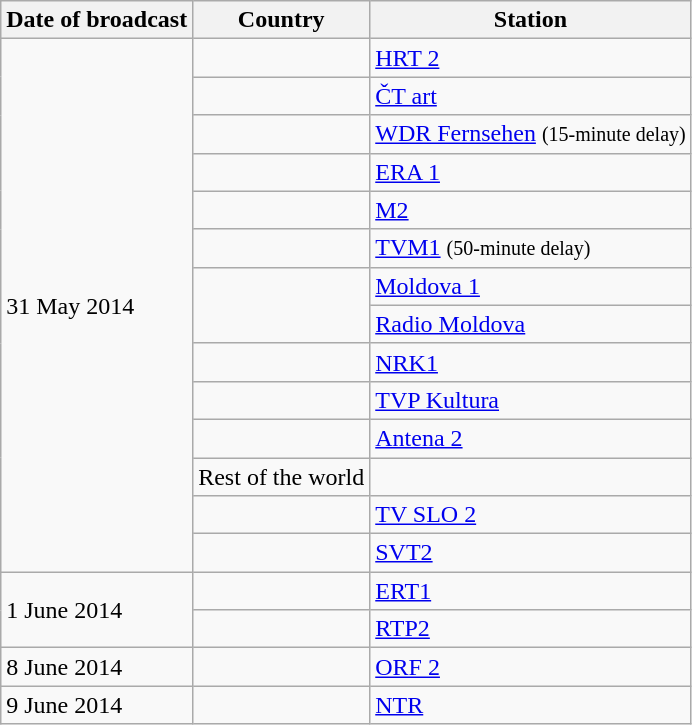<table class="wikitable sortable">
<tr>
<th>Date of broadcast</th>
<th>Country</th>
<th>Station</th>
</tr>
<tr>
<td rowspan="14">31 May 2014</td>
<td></td>
<td><a href='#'>HRT 2</a></td>
</tr>
<tr>
<td></td>
<td><a href='#'>ČT art</a></td>
</tr>
<tr>
<td></td>
<td><a href='#'>WDR Fernsehen</a> <small>(15-minute delay)</small></td>
</tr>
<tr>
<td></td>
<td><a href='#'>ERA 1</a></td>
</tr>
<tr>
<td></td>
<td><a href='#'>M2</a></td>
</tr>
<tr>
<td></td>
<td><a href='#'>TVM1</a> <small>(50-minute delay)</small></td>
</tr>
<tr>
<td rowspan=2></td>
<td><a href='#'>Moldova 1</a></td>
</tr>
<tr>
<td><a href='#'>Radio Moldova</a></td>
</tr>
<tr>
<td></td>
<td><a href='#'>NRK1</a></td>
</tr>
<tr>
<td></td>
<td><a href='#'>TVP Kultura</a></td>
</tr>
<tr>
<td></td>
<td><a href='#'>Antena 2</a></td>
</tr>
<tr>
<td> Rest of the world</td>
<td></td>
</tr>
<tr>
<td></td>
<td><a href='#'>TV SLO 2</a></td>
</tr>
<tr>
<td></td>
<td><a href='#'>SVT2</a></td>
</tr>
<tr>
<td rowspan=2>1 June 2014</td>
<td></td>
<td><a href='#'>ERT1</a></td>
</tr>
<tr>
<td></td>
<td><a href='#'>RTP2</a></td>
</tr>
<tr>
<td>8 June 2014</td>
<td></td>
<td><a href='#'>ORF 2</a></td>
</tr>
<tr>
<td>9 June 2014</td>
<td></td>
<td><a href='#'>NTR</a></td>
</tr>
</table>
